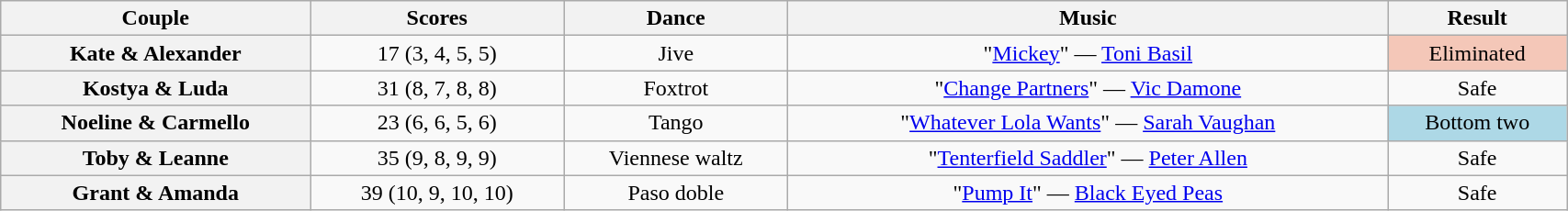<table class="wikitable sortable" style="text-align:center; width: 90%">
<tr>
<th scope="col">Couple</th>
<th scope="col">Scores</th>
<th scope="col" class="unsortable">Dance</th>
<th scope="col" class="unsortable">Music</th>
<th scope="col" class="unsortable">Result</th>
</tr>
<tr>
<th scope="row">Kate & Alexander</th>
<td>17 (3, 4, 5, 5)</td>
<td>Jive</td>
<td>"<a href='#'>Mickey</a>" — <a href='#'>Toni Basil</a></td>
<td bgcolor="f4c7b8">Eliminated</td>
</tr>
<tr>
<th scope="row">Kostya & Luda</th>
<td>31 (8, 7, 8, 8)</td>
<td>Foxtrot</td>
<td>"<a href='#'>Change Partners</a>" — <a href='#'>Vic Damone</a></td>
<td>Safe</td>
</tr>
<tr>
<th scope="row">Noeline & Carmello</th>
<td>23 (6, 6, 5, 6)</td>
<td>Tango</td>
<td>"<a href='#'>Whatever Lola Wants</a>" — <a href='#'>Sarah Vaughan</a></td>
<td bgcolor="lightblue">Bottom two</td>
</tr>
<tr>
<th scope="row">Toby & Leanne</th>
<td>35 (9, 8, 9, 9)</td>
<td>Viennese waltz</td>
<td>"<a href='#'>Tenterfield Saddler</a>" — <a href='#'>Peter Allen</a></td>
<td>Safe</td>
</tr>
<tr>
<th scope="row">Grant & Amanda</th>
<td>39 (10, 9, 10, 10)</td>
<td>Paso doble</td>
<td>"<a href='#'>Pump It</a>" — <a href='#'>Black Eyed Peas</a></td>
<td>Safe</td>
</tr>
</table>
